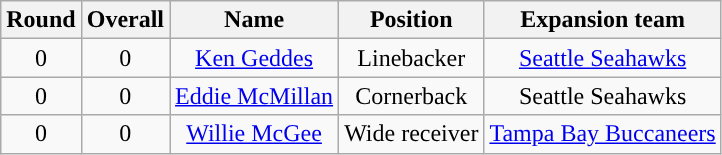<table class="wikitable" style="text-align:center">
<tr>
<th>Round</th>
<th>Overall</th>
<th>Name</th>
<th>Position</th>
<th>Expansion team</th>
</tr>
<tr>
<td>0</td>
<td>0</td>
<td><a href='#'>Ken Geddes</a></td>
<td>Linebacker</td>
<td><a href='#'>Seattle Seahawks</a></td>
</tr>
<tr>
<td>0</td>
<td>0</td>
<td><a href='#'>Eddie McMillan</a></td>
<td>Cornerback</td>
<td>Seattle Seahawks</td>
</tr>
<tr>
<td>0</td>
<td>0</td>
<td><a href='#'>Willie McGee</a></td>
<td>Wide receiver</td>
<td><a href='#'>Tampa Bay Buccaneers</a></td>
</tr>
</table>
